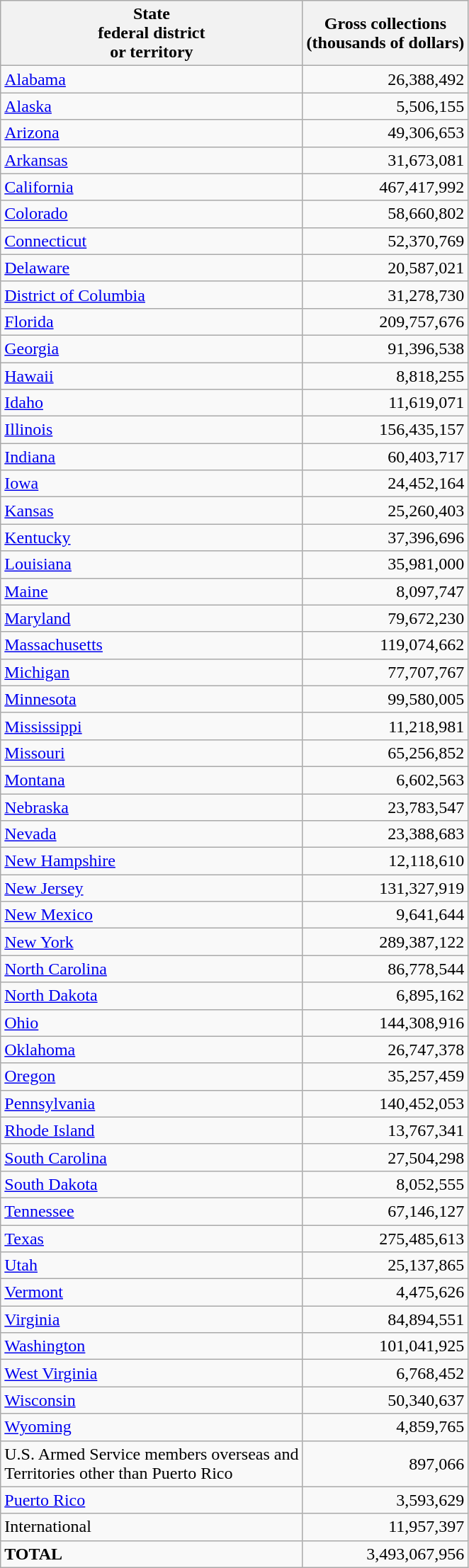<table class="wikitable sortable">
<tr>
<th align="center">State<br>federal district<br> or territory</th>
<th align="center">Gross collections<br>(thousands of dollars)</th>
</tr>
<tr>
<td><a href='#'>Alabama</a></td>
<td align="right">26,388,492</td>
</tr>
<tr>
<td><a href='#'>Alaska</a></td>
<td align="right">5,506,155</td>
</tr>
<tr>
<td><a href='#'>Arizona</a></td>
<td align="right">49,306,653</td>
</tr>
<tr>
<td><a href='#'>Arkansas</a></td>
<td align="right">31,673,081</td>
</tr>
<tr>
<td><a href='#'>California</a></td>
<td align="right">467,417,992</td>
</tr>
<tr>
<td><a href='#'>Colorado</a></td>
<td align="right">58,660,802</td>
</tr>
<tr>
<td><a href='#'>Connecticut</a></td>
<td align="right">52,370,769</td>
</tr>
<tr>
<td><a href='#'>Delaware</a></td>
<td align="right">20,587,021</td>
</tr>
<tr>
<td><a href='#'>District of Columbia</a></td>
<td align="right">31,278,730</td>
</tr>
<tr>
<td><a href='#'>Florida</a></td>
<td align="right">209,757,676</td>
</tr>
<tr>
<td><a href='#'>Georgia</a></td>
<td align="right">91,396,538</td>
</tr>
<tr>
<td><a href='#'>Hawaii</a></td>
<td align="right">8,818,255</td>
</tr>
<tr>
<td><a href='#'>Idaho</a></td>
<td align="right">11,619,071</td>
</tr>
<tr>
<td><a href='#'>Illinois</a></td>
<td align="right">156,435,157</td>
</tr>
<tr>
<td><a href='#'>Indiana</a></td>
<td align="right">60,403,717</td>
</tr>
<tr>
<td><a href='#'>Iowa</a></td>
<td align="right">24,452,164</td>
</tr>
<tr>
<td><a href='#'>Kansas</a></td>
<td align="right">25,260,403</td>
</tr>
<tr>
<td><a href='#'>Kentucky</a></td>
<td align="right">37,396,696</td>
</tr>
<tr>
<td><a href='#'>Louisiana</a></td>
<td align="right">35,981,000</td>
</tr>
<tr>
<td><a href='#'>Maine</a></td>
<td align="right">8,097,747</td>
</tr>
<tr>
<td><a href='#'>Maryland</a></td>
<td align="right">79,672,230</td>
</tr>
<tr>
<td><a href='#'>Massachusetts</a></td>
<td align="right">119,074,662</td>
</tr>
<tr>
<td><a href='#'>Michigan</a></td>
<td align="right">77,707,767</td>
</tr>
<tr>
<td><a href='#'>Minnesota</a></td>
<td align="right">99,580,005</td>
</tr>
<tr>
<td><a href='#'>Mississippi</a></td>
<td align="right">11,218,981</td>
</tr>
<tr>
<td><a href='#'>Missouri</a></td>
<td align="right">65,256,852</td>
</tr>
<tr>
<td><a href='#'>Montana</a></td>
<td align="right">6,602,563</td>
</tr>
<tr>
<td><a href='#'>Nebraska</a></td>
<td align="right">23,783,547</td>
</tr>
<tr>
<td><a href='#'>Nevada</a></td>
<td align="right">23,388,683</td>
</tr>
<tr>
<td><a href='#'>New Hampshire</a></td>
<td align="right">12,118,610</td>
</tr>
<tr>
<td><a href='#'>New Jersey</a></td>
<td align="right">131,327,919</td>
</tr>
<tr>
<td><a href='#'>New Mexico</a></td>
<td align="right">9,641,644</td>
</tr>
<tr>
<td><a href='#'>New York</a></td>
<td align="right">289,387,122</td>
</tr>
<tr>
<td><a href='#'>North Carolina</a></td>
<td align="right">86,778,544</td>
</tr>
<tr>
<td><a href='#'>North Dakota</a></td>
<td align="right">6,895,162</td>
</tr>
<tr>
<td><a href='#'>Ohio</a></td>
<td align="right">144,308,916</td>
</tr>
<tr>
<td><a href='#'>Oklahoma</a></td>
<td align="right">26,747,378</td>
</tr>
<tr>
<td><a href='#'>Oregon</a></td>
<td align="right">35,257,459</td>
</tr>
<tr>
<td><a href='#'>Pennsylvania</a></td>
<td align="right">140,452,053</td>
</tr>
<tr>
<td><a href='#'>Rhode Island</a></td>
<td align="right">13,767,341</td>
</tr>
<tr>
<td><a href='#'>South Carolina</a></td>
<td align="right">27,504,298</td>
</tr>
<tr>
<td><a href='#'>South Dakota</a></td>
<td align="right">8,052,555</td>
</tr>
<tr>
<td><a href='#'>Tennessee</a></td>
<td align="right">67,146,127</td>
</tr>
<tr>
<td><a href='#'>Texas</a></td>
<td align="right">275,485,613</td>
</tr>
<tr>
<td><a href='#'>Utah</a></td>
<td align="right">25,137,865</td>
</tr>
<tr>
<td><a href='#'>Vermont</a></td>
<td align="right">4,475,626</td>
</tr>
<tr>
<td><a href='#'>Virginia</a></td>
<td align="right">84,894,551</td>
</tr>
<tr>
<td><a href='#'>Washington</a></td>
<td align="right">101,041,925</td>
</tr>
<tr>
<td><a href='#'>West Virginia</a></td>
<td align="right">6,768,452</td>
</tr>
<tr>
<td><a href='#'>Wisconsin</a></td>
<td align="right">50,340,637</td>
</tr>
<tr>
<td><a href='#'>Wyoming</a></td>
<td align="right">4,859,765</td>
</tr>
<tr>
<td>U.S. Armed Service members overseas and<br>Territories other than Puerto Rico</td>
<td align="right">897,066</td>
</tr>
<tr>
<td><a href='#'>Puerto Rico</a></td>
<td align="right">3,593,629</td>
</tr>
<tr>
<td>International</td>
<td align="right">11,957,397</td>
</tr>
<tr class="sortbottom">
<td><strong>TOTAL</strong></td>
<td align="right">3,493,067,956</td>
</tr>
</table>
